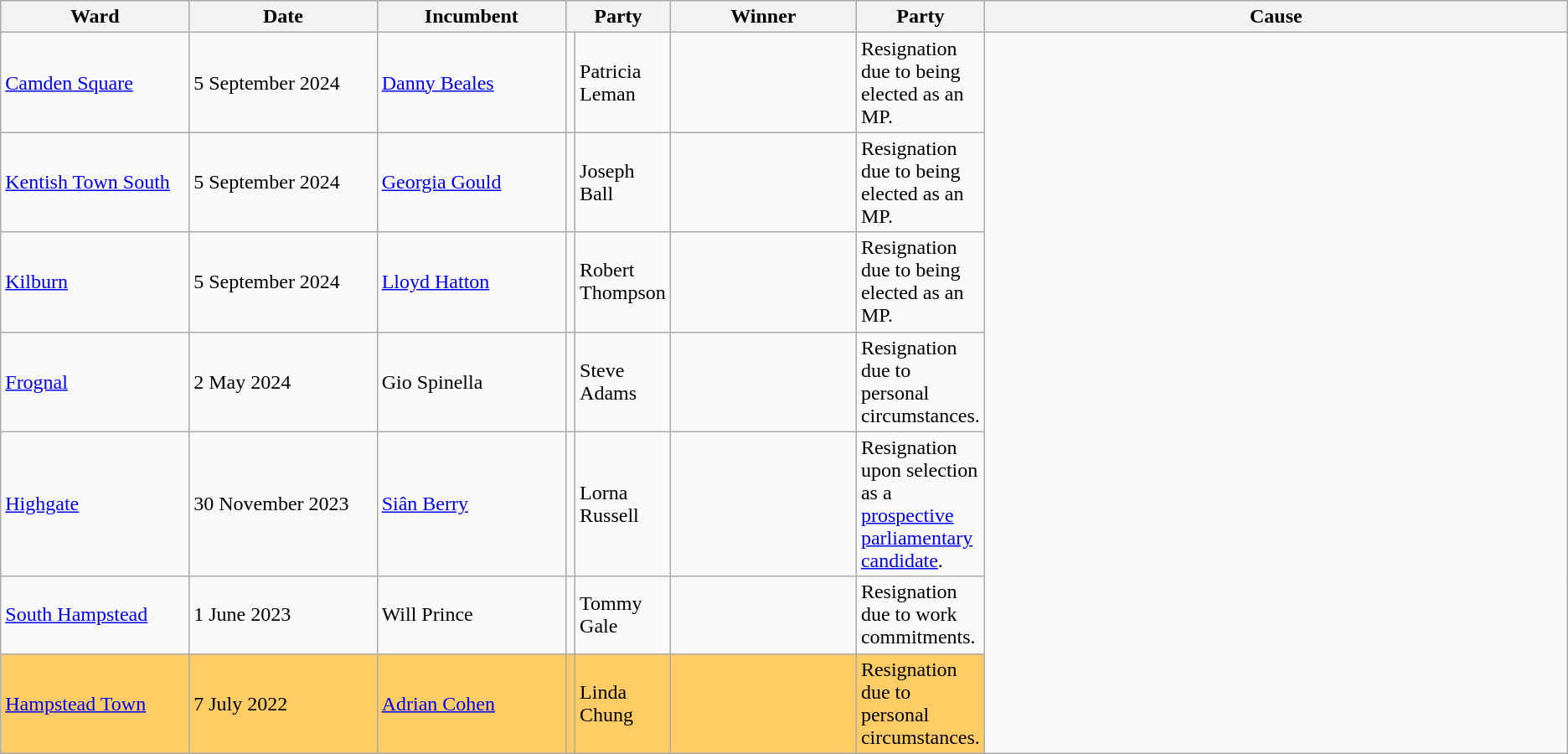<table class="wikitable">
<tr>
<th scope="col" style="width:150px">Ward</th>
<th scope="col" style="width:150px">Date</th>
<th scope="col" style="width:150px">Incumbent</th>
<th scope="col" colspan="2" style="width:150px">Party</th>
<th scope="col" style="width:150px">Winner</th>
<th scope="col" colspan="2" style="width:150px">Party</th>
<th scope="col" style="width:500px">Cause</th>
</tr>
<tr>
<td><a href='#'>Camden Square</a></td>
<td>5 September 2024</td>
<td><a href='#'>Danny Beales</a></td>
<td></td>
<td>Patricia Leman</td>
<td></td>
<td>Resignation due to being elected as an MP.</td>
</tr>
<tr>
<td><a href='#'>Kentish Town South</a></td>
<td>5 September 2024</td>
<td><a href='#'>Georgia Gould</a></td>
<td></td>
<td>Joseph Ball</td>
<td></td>
<td>Resignation due to being elected as an MP.</td>
</tr>
<tr>
<td><a href='#'>Kilburn</a></td>
<td>5 September 2024</td>
<td><a href='#'>Lloyd Hatton</a></td>
<td></td>
<td>Robert Thompson</td>
<td></td>
<td>Resignation due to being elected as an MP.</td>
</tr>
<tr>
<td><a href='#'>Frognal</a></td>
<td>2 May 2024</td>
<td>Gio Spinella</td>
<td></td>
<td>Steve Adams</td>
<td></td>
<td>Resignation due to personal circumstances.</td>
</tr>
<tr>
<td><a href='#'>Highgate</a></td>
<td>30 November 2023</td>
<td><a href='#'>Siân Berry</a></td>
<td></td>
<td>Lorna Russell</td>
<td></td>
<td>Resignation upon selection as a <a href='#'>prospective parliamentary candidate</a>.</td>
</tr>
<tr>
<td><a href='#'>South Hampstead</a></td>
<td>1 June 2023</td>
<td>Will Prince</td>
<td></td>
<td>Tommy Gale</td>
<td></td>
<td>Resignation due to work commitments.</td>
</tr>
<tr style="background-color:#FFCC66">
<td><a href='#'>Hampstead Town</a></td>
<td>7 July 2022</td>
<td><a href='#'>Adrian Cohen</a></td>
<td></td>
<td>Linda Chung</td>
<td></td>
<td>Resignation due to personal circumstances.</td>
</tr>
</table>
